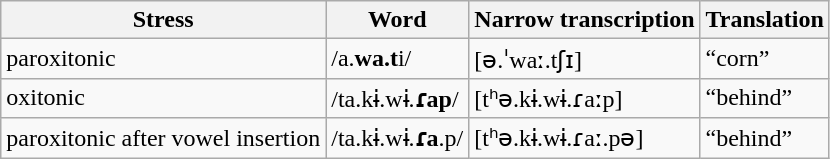<table class="wikitable">
<tr>
<th>Stress</th>
<th>Word</th>
<th>Narrow transcription</th>
<th>Translation</th>
</tr>
<tr>
<td>paroxitonic</td>
<td>/a.<strong>wa.t</strong>i/</td>
<td>[ə.ˈwaː.tʃɪ]</td>
<td>“corn”</td>
</tr>
<tr>
<td>oxitonic</td>
<td>/ta.kɨ.wɨ.<strong>ɾap</strong>/</td>
<td>[tʰə.kɨ.wɨ.ɾaːp]</td>
<td>“behind”</td>
</tr>
<tr>
<td>paroxitonic after vowel insertion</td>
<td>/ta.kɨ.wɨ.<strong>ɾa</strong>.p/</td>
<td>[tʰə.kɨ.wɨ.ɾaː.pə]</td>
<td>“behind”</td>
</tr>
</table>
